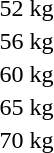<table>
<tr>
<td rowspan=2>52 kg<br></td>
<td rowspan=2></td>
<td rowspan=2></td>
<td></td>
</tr>
<tr>
<td></td>
</tr>
<tr>
<td rowspan=2>56 kg<br></td>
<td rowspan=2></td>
<td rowspan=2></td>
<td></td>
</tr>
<tr>
<td></td>
</tr>
<tr>
<td rowspan=2>60 kg<br></td>
<td rowspan=2></td>
<td rowspan=2></td>
<td></td>
</tr>
<tr>
<td></td>
</tr>
<tr>
<td rowspan=2>65 kg<br></td>
<td rowspan=2></td>
<td rowspan=2></td>
<td></td>
</tr>
<tr>
<td></td>
</tr>
<tr>
<td rowspan=2>70 kg<br></td>
<td rowspan=2></td>
<td rowspan=2></td>
<td></td>
</tr>
<tr>
<td></td>
</tr>
</table>
